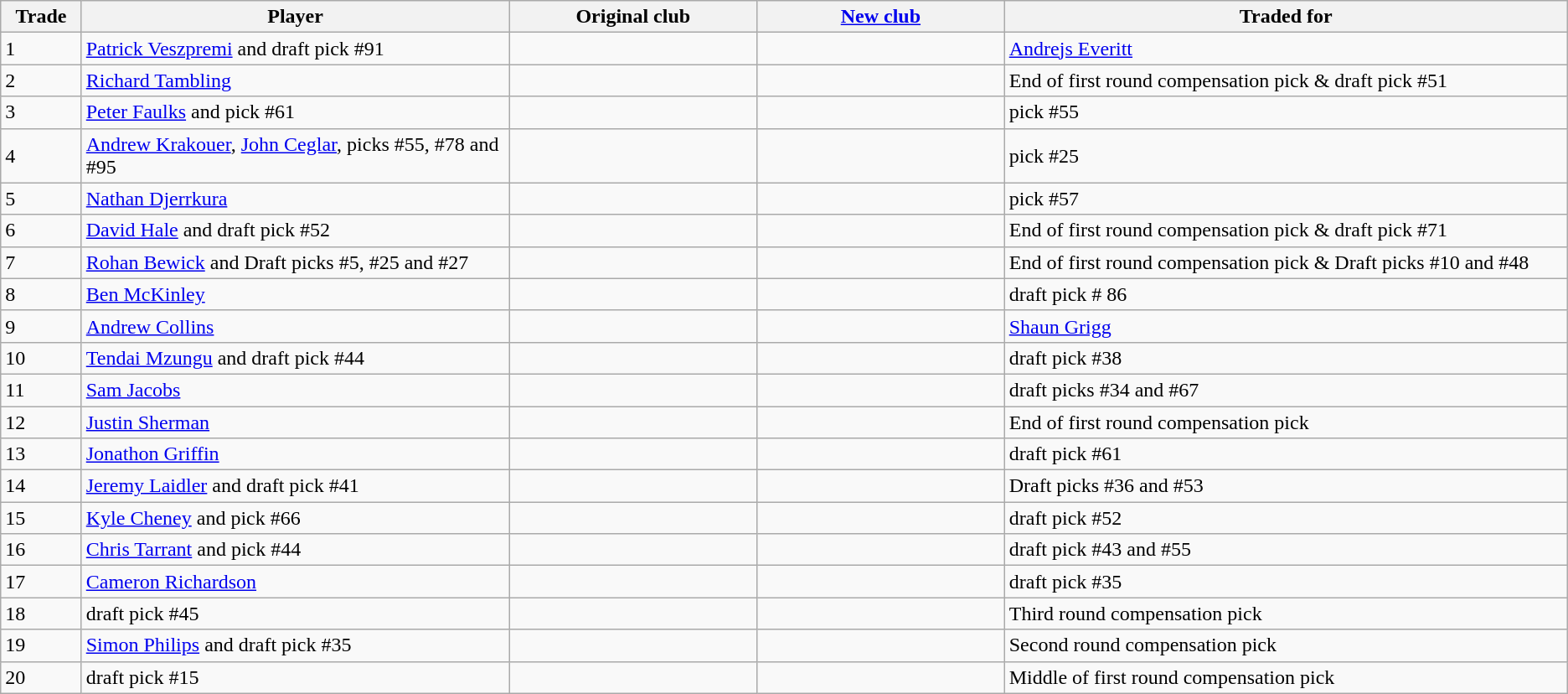<table class="wikitable sortable">
<tr>
<th width=3%>Trade</th>
<th style="width:19%;">Player</th>
<th style="width:11%;">Original club</th>
<th style="width:11%;"><a href='#'>New club</a></th>
<th style="width:25%;">Traded for</th>
</tr>
<tr>
<td>1</td>
<td><a href='#'>Patrick Veszpremi</a> and draft pick #91</td>
<td></td>
<td></td>
<td><a href='#'>Andrejs Everitt</a></td>
</tr>
<tr>
<td>2</td>
<td><a href='#'>Richard Tambling</a></td>
<td></td>
<td></td>
<td>End of first round compensation pick & draft pick #51</td>
</tr>
<tr>
<td>3</td>
<td><a href='#'>Peter Faulks</a> and pick #61</td>
<td></td>
<td></td>
<td>pick #55</td>
</tr>
<tr>
<td>4</td>
<td><a href='#'>Andrew Krakouer</a>, <a href='#'>John Ceglar</a>, picks #55, #78 and #95</td>
<td></td>
<td></td>
<td>pick #25</td>
</tr>
<tr>
<td>5</td>
<td><a href='#'>Nathan Djerrkura</a></td>
<td></td>
<td></td>
<td>pick #57</td>
</tr>
<tr>
<td>6</td>
<td><a href='#'>David Hale</a> and draft pick #52</td>
<td></td>
<td></td>
<td>End of first round compensation pick & draft pick #71</td>
</tr>
<tr>
<td>7</td>
<td><a href='#'>Rohan Bewick</a> and Draft picks #5, #25 and #27</td>
<td></td>
<td></td>
<td>End of first round compensation pick & Draft picks #10 and #48</td>
</tr>
<tr>
<td>8</td>
<td><a href='#'>Ben McKinley</a></td>
<td></td>
<td></td>
<td>draft pick # 86</td>
</tr>
<tr>
<td>9</td>
<td><a href='#'>Andrew Collins</a></td>
<td></td>
<td></td>
<td><a href='#'>Shaun Grigg</a></td>
</tr>
<tr>
<td>10</td>
<td><a href='#'>Tendai Mzungu</a> and draft pick #44</td>
<td></td>
<td></td>
<td>draft pick #38</td>
</tr>
<tr>
<td>11</td>
<td><a href='#'>Sam Jacobs</a></td>
<td></td>
<td></td>
<td>draft picks #34 and #67</td>
</tr>
<tr>
<td>12</td>
<td><a href='#'>Justin Sherman</a></td>
<td></td>
<td></td>
<td>End of first round compensation pick</td>
</tr>
<tr>
<td>13</td>
<td><a href='#'>Jonathon Griffin</a></td>
<td></td>
<td></td>
<td>draft pick #61</td>
</tr>
<tr>
<td>14</td>
<td><a href='#'>Jeremy Laidler</a> and draft pick #41</td>
<td></td>
<td></td>
<td>Draft picks #36 and #53</td>
</tr>
<tr>
<td>15</td>
<td><a href='#'>Kyle Cheney</a> and pick #66</td>
<td></td>
<td></td>
<td>draft pick #52</td>
</tr>
<tr>
<td>16</td>
<td><a href='#'>Chris Tarrant</a> and pick #44</td>
<td></td>
<td></td>
<td>draft pick #43 and #55</td>
</tr>
<tr>
<td>17</td>
<td><a href='#'>Cameron Richardson</a></td>
<td></td>
<td></td>
<td>draft pick #35</td>
</tr>
<tr>
<td>18</td>
<td>draft pick #45</td>
<td></td>
<td></td>
<td>Third round compensation pick</td>
</tr>
<tr>
<td>19</td>
<td><a href='#'>Simon Philips</a> and draft pick #35</td>
<td></td>
<td></td>
<td>Second round compensation pick</td>
</tr>
<tr>
<td>20</td>
<td>draft pick #15</td>
<td></td>
<td></td>
<td>Middle of first round compensation pick</td>
</tr>
</table>
